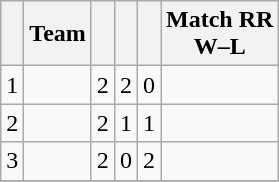<table class="wikitable">
<tr>
<th -Pos></th>
<th>Team</th>
<th Played></th>
<th Won></th>
<th Lost></th>
<th>Match RR <br>W–L</th>
</tr>
<tr>
<td>1</td>
<td><strong></strong></td>
<td>2</td>
<td>2</td>
<td>0</td>
<td></td>
</tr>
<tr>
<td>2</td>
<td></td>
<td>2</td>
<td>1</td>
<td>1</td>
<td></td>
</tr>
<tr>
<td>3</td>
<td></td>
<td>2</td>
<td>0</td>
<td>2</td>
<td></td>
</tr>
<tr>
</tr>
</table>
